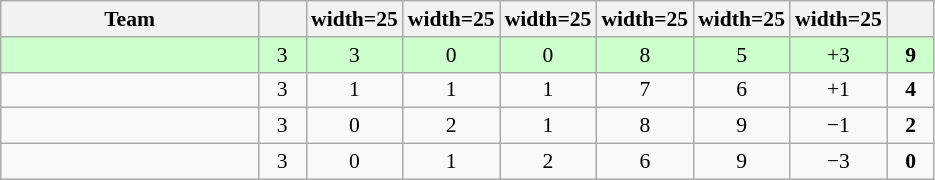<table class="wikitable sortable" style="text-align: center; font-size: 90%;">
<tr>
<th width=165>Team</th>
<th width=25></th>
<th>width=25</th>
<th>width=25</th>
<th>width=25</th>
<th>width=25</th>
<th>width=25</th>
<th>width=25</th>
<th width=25></th>
</tr>
<tr style="background:#ccffcc">
<td style="text-align:left;"></td>
<td>3</td>
<td>3</td>
<td>0</td>
<td>0</td>
<td>8</td>
<td>5</td>
<td>+3</td>
<td><strong>9</strong></td>
</tr>
<tr>
<td style="text-align:left;"></td>
<td>3</td>
<td>1</td>
<td>1</td>
<td>1</td>
<td>7</td>
<td>6</td>
<td>+1</td>
<td><strong>4</strong></td>
</tr>
<tr>
<td style="text-align:left;"></td>
<td>3</td>
<td>0</td>
<td>2</td>
<td>1</td>
<td>8</td>
<td>9</td>
<td>−1</td>
<td><strong>2</strong></td>
</tr>
<tr>
<td style="text-align:left;"></td>
<td>3</td>
<td>0</td>
<td>1</td>
<td>2</td>
<td>6</td>
<td>9</td>
<td>−3</td>
<td><strong>0</strong></td>
</tr>
</table>
